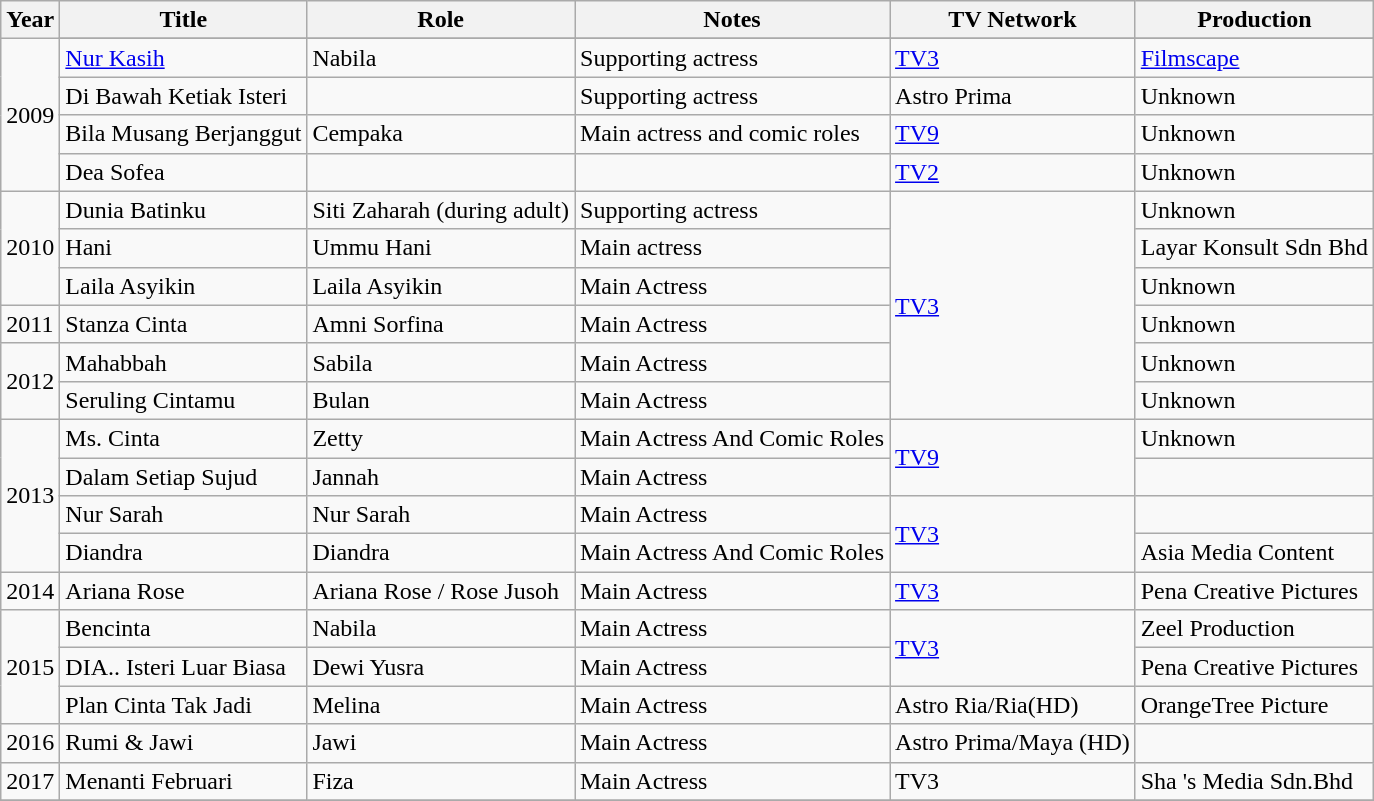<table class="wikitable sortable">
<tr>
<th>Year</th>
<th>Title</th>
<th>Role</th>
<th>Notes</th>
<th>TV Network</th>
<th class="unsortable">Production</th>
</tr>
<tr>
<td rowspan="5">2009</td>
</tr>
<tr>
<td><a href='#'>Nur Kasih</a></td>
<td>Nabila</td>
<td>Supporting actress</td>
<td><a href='#'>TV3</a></td>
<td><a href='#'>Filmscape</a></td>
</tr>
<tr>
<td>Di Bawah Ketiak Isteri</td>
<td></td>
<td>Supporting actress</td>
<td>Astro Prima</td>
<td>Unknown</td>
</tr>
<tr>
<td>Bila Musang Berjanggut</td>
<td>Cempaka</td>
<td>Main actress and comic roles</td>
<td><a href='#'>TV9</a></td>
<td>Unknown</td>
</tr>
<tr>
<td>Dea Sofea</td>
<td></td>
<td></td>
<td><a href='#'>TV2</a></td>
<td>Unknown</td>
</tr>
<tr>
<td rowspan="3">2010</td>
<td>Dunia Batinku</td>
<td>Siti Zaharah (during adult)</td>
<td>Supporting actress</td>
<td rowspan="6"><a href='#'>TV3</a></td>
<td>Unknown</td>
</tr>
<tr>
<td>Hani</td>
<td>Ummu Hani</td>
<td>Main actress</td>
<td>Layar Konsult Sdn Bhd</td>
</tr>
<tr>
<td>Laila Asyikin</td>
<td>Laila Asyikin</td>
<td>Main Actress</td>
<td>Unknown</td>
</tr>
<tr>
<td>2011</td>
<td>Stanza Cinta</td>
<td>Amni Sorfina</td>
<td>Main Actress</td>
<td>Unknown</td>
</tr>
<tr>
<td rowspan="2">2012</td>
<td>Mahabbah</td>
<td>Sabila</td>
<td>Main Actress</td>
<td>Unknown</td>
</tr>
<tr>
<td>Seruling Cintamu</td>
<td>Bulan</td>
<td>Main Actress</td>
<td>Unknown</td>
</tr>
<tr>
<td rowspan="4">2013</td>
<td>Ms. Cinta</td>
<td>Zetty</td>
<td>Main Actress And Comic Roles</td>
<td rowspan="2"><a href='#'>TV9</a></td>
<td>Unknown</td>
</tr>
<tr>
<td>Dalam Setiap Sujud</td>
<td>Jannah</td>
<td>Main Actress</td>
<td></td>
</tr>
<tr>
<td>Nur Sarah</td>
<td>Nur Sarah</td>
<td>Main Actress</td>
<td rowspan="2"><a href='#'>TV3</a></td>
<td></td>
</tr>
<tr>
<td>Diandra</td>
<td>Diandra</td>
<td>Main Actress And Comic Roles</td>
<td>Asia Media Content</td>
</tr>
<tr>
<td rowspan="1">2014</td>
<td>Ariana Rose</td>
<td>Ariana Rose / Rose Jusoh</td>
<td>Main Actress</td>
<td rowspan="1"><a href='#'>TV3</a></td>
<td>Pena Creative Pictures</td>
</tr>
<tr>
<td rowspan="3">2015</td>
<td>Bencinta</td>
<td>Nabila</td>
<td>Main Actress</td>
<td rowspan="2"><a href='#'>TV3</a></td>
<td>Zeel Production</td>
</tr>
<tr>
<td>DIA.. Isteri Luar Biasa</td>
<td>Dewi Yusra</td>
<td>Main Actress</td>
<td>Pena Creative Pictures</td>
</tr>
<tr>
<td>Plan Cinta Tak Jadi</td>
<td>Melina</td>
<td>Main Actress</td>
<td>Astro Ria/Ria(HD)</td>
<td>OrangeTree Picture</td>
</tr>
<tr>
<td>2016</td>
<td>Rumi & Jawi</td>
<td>Jawi</td>
<td>Main Actress</td>
<td>Astro Prima/Maya (HD)</td>
<td></td>
</tr>
<tr>
<td>2017</td>
<td>Menanti Februari</td>
<td>Fiza</td>
<td>Main Actress</td>
<td>TV3</td>
<td>Sha 's Media Sdn.Bhd</td>
</tr>
<tr>
</tr>
</table>
